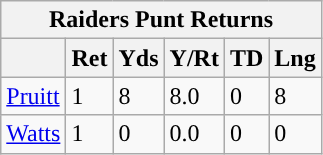<table class="wikitable">
<tr>
<th colspan="6">Raiders Punt Returns</th>
</tr>
<tr>
<th></th>
<th>Ret</th>
<th>Yds</th>
<th>Y/Rt</th>
<th>TD</th>
<th>Lng</th>
</tr>
<tr>
<td><a href='#'>Pruitt</a></td>
<td>1</td>
<td>8</td>
<td>8.0</td>
<td>0</td>
<td>8</td>
</tr>
<tr>
<td><a href='#'>Watts</a></td>
<td>1</td>
<td>0</td>
<td>0.0</td>
<td>0</td>
<td>0</td>
</tr>
</table>
